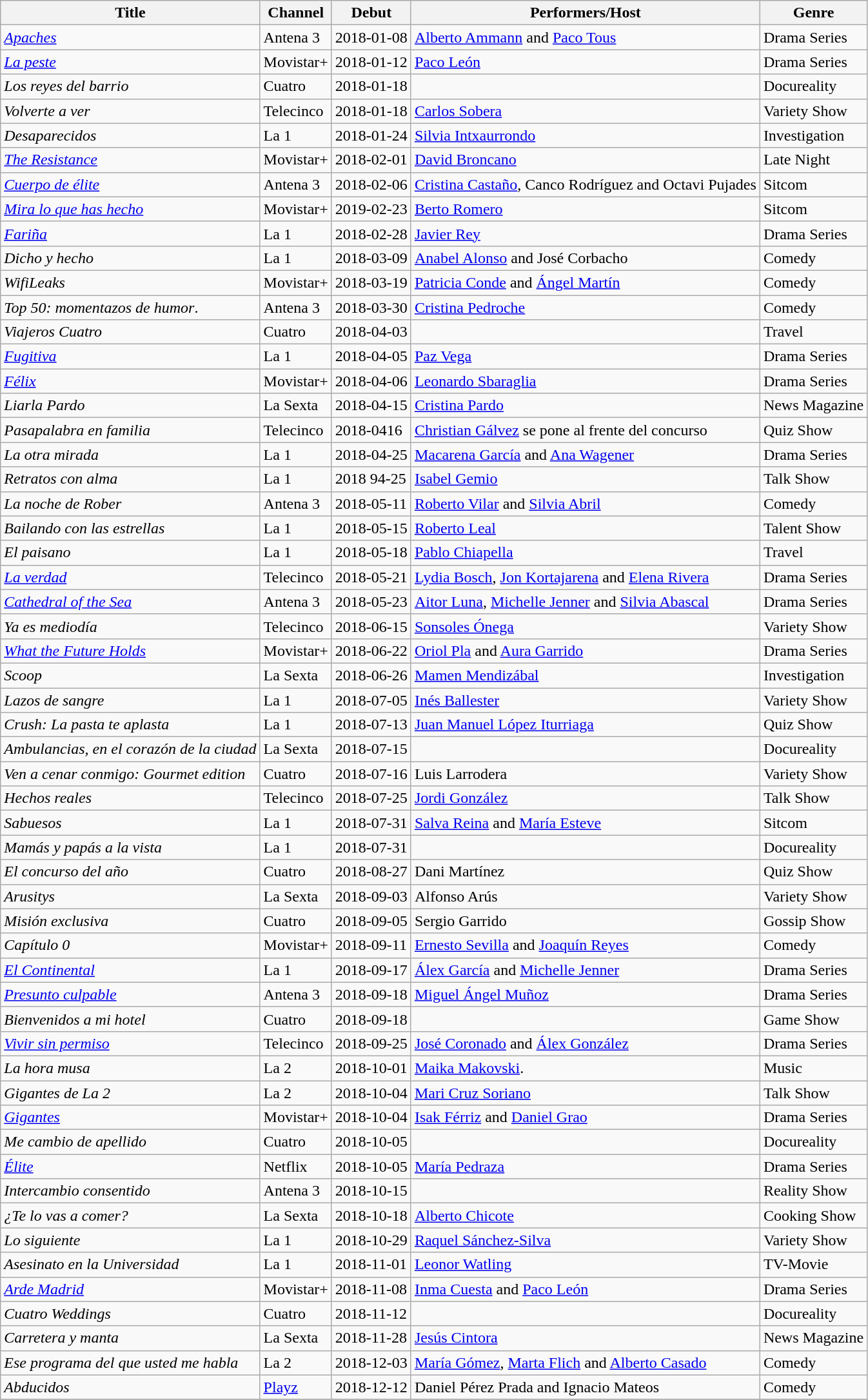<table class="wikitable sortable">
<tr>
<th>Title</th>
<th>Channel</th>
<th>Debut</th>
<th>Performers/Host</th>
<th>Genre</th>
</tr>
<tr>
<td><em><a href='#'>Apaches</a></em></td>
<td>Antena 3</td>
<td>2018-01-08</td>
<td><a href='#'>Alberto Ammann</a> and  <a href='#'>Paco Tous</a></td>
<td>Drama Series</td>
</tr>
<tr>
<td><em><a href='#'>La peste</a></em></td>
<td>Movistar+</td>
<td>2018-01-12</td>
<td><a href='#'>Paco León</a></td>
<td>Drama Series</td>
</tr>
<tr>
<td><em>Los reyes del barrio</em></td>
<td>Cuatro</td>
<td>2018-01-18</td>
<td></td>
<td>Docureality</td>
</tr>
<tr>
<td><em> Volverte a ver</em></td>
<td>Telecinco</td>
<td>2018-01-18</td>
<td><a href='#'>Carlos Sobera</a></td>
<td>Variety Show</td>
</tr>
<tr>
<td><em>Desaparecidos</em></td>
<td>La 1</td>
<td>2018-01-24</td>
<td><a href='#'>Silvia Intxaurrondo</a></td>
<td>Investigation</td>
</tr>
<tr>
<td><em><a href='#'>The Resistance</a> </em></td>
<td>Movistar+</td>
<td>2018-02-01</td>
<td><a href='#'>David Broncano</a></td>
<td>Late Night</td>
</tr>
<tr>
<td><em> <a href='#'>Cuerpo de élite</a></em></td>
<td>Antena 3</td>
<td>2018-02-06</td>
<td><a href='#'>Cristina Castaño</a>,  Canco Rodríguez and Octavi Pujades</td>
<td>Sitcom</td>
</tr>
<tr>
<td><em><a href='#'>Mira lo que has hecho</a></em></td>
<td>Movistar+</td>
<td>2019-02-23</td>
<td><a href='#'>Berto Romero</a></td>
<td>Sitcom</td>
</tr>
<tr>
<td><em> <a href='#'>Fariña</a></em></td>
<td>La 1</td>
<td>2018-02-28</td>
<td><a href='#'>Javier Rey</a></td>
<td>Drama Series</td>
</tr>
<tr>
<td><em>Dicho y hecho</em></td>
<td>La 1</td>
<td>2018-03-09</td>
<td><a href='#'>Anabel Alonso</a> and José Corbacho</td>
<td>Comedy</td>
</tr>
<tr>
<td><em>WifiLeaks</em></td>
<td>Movistar+</td>
<td>2018-03-19</td>
<td><a href='#'>Patricia Conde</a> and  <a href='#'>Ángel Martín</a></td>
<td>Comedy</td>
</tr>
<tr>
<td><em> Top 50: momentazos de humor</em>.</td>
<td>Antena 3</td>
<td>2018-03-30</td>
<td><a href='#'>Cristina Pedroche</a></td>
<td>Comedy</td>
</tr>
<tr>
<td><em> Viajeros Cuatro</em></td>
<td>Cuatro</td>
<td>2018-04-03</td>
<td></td>
<td>Travel</td>
</tr>
<tr>
<td><em> <a href='#'>Fugitiva</a></em></td>
<td>La 1</td>
<td>2018-04-05</td>
<td><a href='#'>Paz Vega</a></td>
<td>Drama Series</td>
</tr>
<tr>
<td><em> <a href='#'>Félix</a></em></td>
<td>Movistar+</td>
<td>2018-04-06</td>
<td><a href='#'>Leonardo Sbaraglia</a></td>
<td>Drama Series</td>
</tr>
<tr>
<td><em>Liarla Pardo</em></td>
<td>La Sexta</td>
<td>2018-04-15</td>
<td><a href='#'>Cristina Pardo</a></td>
<td>News Magazine</td>
</tr>
<tr>
<td><em>Pasapalabra en familia</em></td>
<td>Telecinco</td>
<td>2018-0416</td>
<td><a href='#'>Christian Gálvez</a> se pone al frente del concurso</td>
<td>Quiz Show</td>
</tr>
<tr>
<td><em> La otra mirada</em></td>
<td>La 1</td>
<td>2018-04-25</td>
<td><a href='#'>Macarena García</a> and  <a href='#'>Ana Wagener</a></td>
<td>Drama Series</td>
</tr>
<tr>
<td><em> Retratos con alma</em></td>
<td>La 1</td>
<td>2018 94-25</td>
<td><a href='#'>Isabel Gemio</a></td>
<td>Talk Show</td>
</tr>
<tr>
<td><em>La noche de Rober</em></td>
<td>Antena 3</td>
<td>2018-05-11</td>
<td><a href='#'>Roberto Vilar</a> and  <a href='#'>Silvia Abril</a></td>
<td>Comedy</td>
</tr>
<tr>
<td><em>Bailando con las estrellas</em></td>
<td>La 1</td>
<td>2018-05-15</td>
<td><a href='#'>Roberto Leal</a></td>
<td>Talent Show</td>
</tr>
<tr>
<td><em> El paisano</em></td>
<td>La 1</td>
<td>2018-05-18</td>
<td><a href='#'>Pablo Chiapella</a></td>
<td>Travel</td>
</tr>
<tr>
<td><em><a href='#'>La verdad</a></em></td>
<td>Telecinco</td>
<td>2018-05-21</td>
<td><a href='#'>Lydia Bosch</a>, <a href='#'>Jon Kortajarena</a> and <a href='#'>Elena Rivera</a></td>
<td>Drama Series</td>
</tr>
<tr>
<td><em><a href='#'>Cathedral of the Sea</a></em></td>
<td>Antena 3</td>
<td>2018-05-23</td>
<td><a href='#'>Aitor Luna</a>,  <a href='#'>Michelle Jenner</a> and <a href='#'>Silvia Abascal</a></td>
<td>Drama Series</td>
</tr>
<tr>
<td><em>Ya es mediodía</em></td>
<td>Telecinco</td>
<td>2018-06-15</td>
<td><a href='#'>Sonsoles Ónega</a></td>
<td>Variety Show</td>
</tr>
<tr>
<td><em><a href='#'>What the Future Holds</a></em></td>
<td>Movistar+</td>
<td>2018-06-22</td>
<td><a href='#'>Oriol Pla</a> and <a href='#'>Aura Garrido</a></td>
<td>Drama Series</td>
</tr>
<tr>
<td><em>Scoop</em></td>
<td>La Sexta</td>
<td>2018-06-26</td>
<td><a href='#'>Mamen Mendizábal</a></td>
<td>Investigation</td>
</tr>
<tr>
<td><em>Lazos de sangre</em></td>
<td>La 1</td>
<td>2018-07-05</td>
<td><a href='#'>Inés Ballester</a></td>
<td>Variety Show</td>
</tr>
<tr>
<td><em> Crush: La pasta te aplasta</em></td>
<td>La 1</td>
<td>2018-07-13</td>
<td><a href='#'>Juan Manuel López Iturriaga</a></td>
<td>Quiz Show</td>
</tr>
<tr>
<td><em> Ambulancias, en el corazón de la ciudad</em></td>
<td>La Sexta</td>
<td>2018-07-15</td>
<td></td>
<td>Docureality</td>
</tr>
<tr>
<td><em>Ven a cenar conmigo: Gourmet edition</em></td>
<td>Cuatro</td>
<td>2018-07-16</td>
<td>Luis Larrodera</td>
<td>Variety Show</td>
</tr>
<tr>
<td><em> Hechos reales</em></td>
<td>Telecinco</td>
<td>2018-07-25</td>
<td><a href='#'>Jordi González</a></td>
<td>Talk Show</td>
</tr>
<tr>
<td><em>  Sabuesos</em></td>
<td>La 1</td>
<td>2018-07-31</td>
<td><a href='#'>Salva Reina</a> and <a href='#'>María Esteve</a></td>
<td>Sitcom</td>
</tr>
<tr>
<td><em>Mamás y papás a la vista</em></td>
<td>La 1</td>
<td>2018-07-31</td>
<td></td>
<td>Docureality</td>
</tr>
<tr>
<td><em>El concurso del año</em></td>
<td>Cuatro</td>
<td>2018-08-27</td>
<td>Dani Martínez</td>
<td>Quiz Show</td>
</tr>
<tr>
<td><em>Arusitys</em></td>
<td>La Sexta</td>
<td>2018-09-03</td>
<td>Alfonso Arús</td>
<td>Variety Show</td>
</tr>
<tr>
<td><em>Misión exclusiva</em></td>
<td>Cuatro</td>
<td>2018-09-05</td>
<td>Sergio Garrido</td>
<td>Gossip Show</td>
</tr>
<tr>
<td><em>Capítulo 0</em></td>
<td>Movistar+</td>
<td>2018-09-11</td>
<td><a href='#'>Ernesto Sevilla</a> and <a href='#'>Joaquín Reyes</a></td>
<td>Comedy</td>
</tr>
<tr>
<td><em> <a href='#'>El Continental</a></em></td>
<td>La 1</td>
<td>2018-09-17</td>
<td><a href='#'>Álex García</a> and  <a href='#'>Michelle Jenner</a></td>
<td>Drama Series</td>
</tr>
<tr>
<td><em> <a href='#'>Presunto culpable</a></em></td>
<td>Antena 3</td>
<td>2018-09-18</td>
<td><a href='#'>Miguel Ángel Muñoz</a></td>
<td>Drama Series</td>
</tr>
<tr>
<td><em> Bienvenidos a mi hotel </em></td>
<td>Cuatro</td>
<td>2018-09-18</td>
<td></td>
<td>Game Show</td>
</tr>
<tr>
<td><em><a href='#'>Vivir sin permiso</a></em></td>
<td>Telecinco</td>
<td>2018-09-25</td>
<td><a href='#'>José Coronado</a> and  <a href='#'>Álex González</a></td>
<td>Drama Series</td>
</tr>
<tr>
<td><em>La hora musa</em></td>
<td>La 2</td>
<td>2018-10-01</td>
<td><a href='#'>Maika Makovski</a>.</td>
<td>Music</td>
</tr>
<tr>
<td><em>Gigantes de La 2</em></td>
<td>La 2</td>
<td>2018-10-04</td>
<td><a href='#'>Mari Cruz Soriano</a></td>
<td>Talk Show</td>
</tr>
<tr>
<td><em><a href='#'>Gigantes</a></em></td>
<td>Movistar+</td>
<td>2018-10-04</td>
<td><a href='#'>Isak Férriz</a> and <a href='#'>Daniel Grao</a></td>
<td>Drama Series</td>
</tr>
<tr>
<td><em>Me cambio de apellido</em></td>
<td>Cuatro</td>
<td>2018-10-05</td>
<td></td>
<td>Docureality</td>
</tr>
<tr>
<td><em> <a href='#'>Élite</a></em></td>
<td>Netflix</td>
<td>2018-10-05</td>
<td><a href='#'>María Pedraza</a></td>
<td>Drama Series</td>
</tr>
<tr>
<td><em> Intercambio consentido</em></td>
<td>Antena 3</td>
<td>2018-10-15</td>
<td></td>
<td>Reality Show</td>
</tr>
<tr>
<td><em>¿Te lo vas a comer?</em></td>
<td>La Sexta</td>
<td>2018-10-18</td>
<td><a href='#'>Alberto Chicote</a></td>
<td>Cooking Show</td>
</tr>
<tr>
<td><em> Lo siguiente</em></td>
<td>La 1</td>
<td>2018-10-29</td>
<td><a href='#'>Raquel Sánchez-Silva</a></td>
<td>Variety Show</td>
</tr>
<tr>
<td><em> Asesinato en la Universidad</em></td>
<td>La 1</td>
<td>2018-11-01</td>
<td><a href='#'>Leonor Watling</a></td>
<td>TV-Movie</td>
</tr>
<tr>
<td><em><a href='#'>Arde Madrid</a></em></td>
<td>Movistar+</td>
<td>2018-11-08</td>
<td><a href='#'>Inma Cuesta</a> and <a href='#'>Paco León</a></td>
<td>Drama Series</td>
</tr>
<tr>
<td><em>Cuatro Weddings</em></td>
<td>Cuatro</td>
<td>2018-11-12</td>
<td></td>
<td>Docureality</td>
</tr>
<tr>
<td><em>Carretera y manta</em></td>
<td>La Sexta</td>
<td>2018-11-28</td>
<td><a href='#'>Jesús Cintora</a></td>
<td>News Magazine</td>
</tr>
<tr>
<td><em>Ese programa del que usted me habla</em></td>
<td>La 2</td>
<td>2018-12-03</td>
<td><a href='#'>María Gómez</a>, <a href='#'>Marta Flich</a> and <a href='#'>Alberto Casado</a></td>
<td>Comedy</td>
</tr>
<tr>
<td><em>Abducidos</em></td>
<td><a href='#'>Playz</a></td>
<td>2018-12-12</td>
<td>Daniel Pérez Prada and Ignacio Mateos</td>
<td>Comedy</td>
</tr>
<tr>
</tr>
</table>
